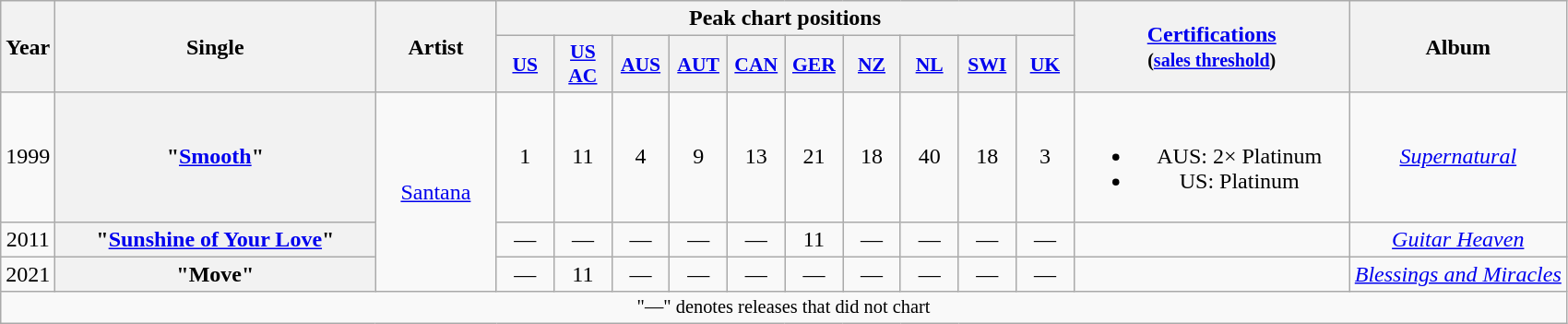<table class="wikitable plainrowheaders" style="text-align:center;">
<tr>
<th rowspan="2">Year</th>
<th rowspan="2" style="width:14em;">Single</th>
<th rowspan="2" style="width:5em;">Artist</th>
<th colspan="10">Peak chart positions</th>
<th rowspan="2" style="width:12em;"><a href='#'>Certifications</a><br><small>(<a href='#'>sales threshold</a>)</small></th>
<th rowspan="2">Album</th>
</tr>
<tr style="font-size:90%;">
<th width="35"><a href='#'>US</a><br></th>
<th width="35"><a href='#'>US AC</a><br></th>
<th width="35"><a href='#'>AUS</a><br></th>
<th width="35"><a href='#'>AUT</a><br></th>
<th width="35"><a href='#'>CAN</a><br></th>
<th width="35"><a href='#'>GER</a><br></th>
<th width="35"><a href='#'>NZ</a><br></th>
<th width="35"><a href='#'>NL</a><br></th>
<th width="35"><a href='#'>SWI</a><br></th>
<th width="35"><a href='#'>UK</a><br></th>
</tr>
<tr>
<td>1999</td>
<th scope="row">"<a href='#'>Smooth</a>"</th>
<td rowspan="3"><a href='#'>Santana</a></td>
<td>1</td>
<td>11</td>
<td>4</td>
<td>9</td>
<td>13</td>
<td>21</td>
<td>18</td>
<td>40</td>
<td>18</td>
<td>3</td>
<td><br><ul><li>AUS: 2× Platinum</li><li>US: Platinum</li></ul></td>
<td><em><a href='#'>Supernatural</a></em></td>
</tr>
<tr>
<td>2011</td>
<th scope="row">"<a href='#'>Sunshine of Your Love</a>"</th>
<td>—</td>
<td>—</td>
<td>—</td>
<td>—</td>
<td>—</td>
<td>11</td>
<td>—</td>
<td>—</td>
<td>—</td>
<td>—</td>
<td></td>
<td><em><a href='#'>Guitar Heaven</a></em></td>
</tr>
<tr>
<td>2021</td>
<th scope="row">"Move"<br></th>
<td>—</td>
<td>11</td>
<td>—</td>
<td>—</td>
<td>—</td>
<td>—</td>
<td>—</td>
<td>—</td>
<td>—</td>
<td>—</td>
<td></td>
<td><em><a href='#'>Blessings and Miracles</a></em></td>
</tr>
<tr>
<td colspan="17" style="font-size:85%">"—" denotes releases that did not chart</td>
</tr>
</table>
